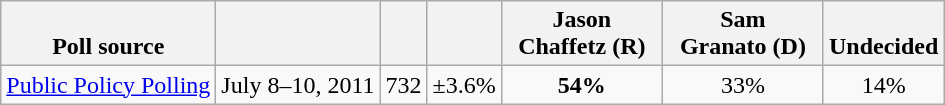<table class="wikitable" style="text-align:center">
<tr valign=bottom>
<th>Poll source</th>
<th></th>
<th></th>
<th></th>
<th style="width:100px;">Jason<br>Chaffetz (R)</th>
<th style="width:100px;">Sam<br>Granato (D)</th>
<th>Undecided</th>
</tr>
<tr>
<td align=left><a href='#'>Public Policy Polling</a></td>
<td>July 8–10, 2011</td>
<td>732</td>
<td>±3.6%</td>
<td><strong>54%</strong></td>
<td>33%</td>
<td>14%</td>
</tr>
</table>
